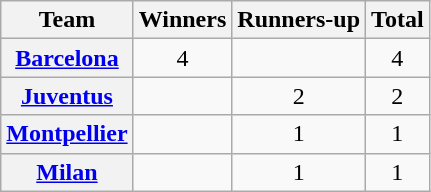<table class="wikitable plainrowheaders sortable" style="text-align:center">
<tr>
<th scope="col">Team</th>
<th scope="col">Winners</th>
<th scope="col">Runners-up</th>
<th scope="col">Total</th>
</tr>
<tr>
<th scope="row"> <a href='#'>Barcelona</a></th>
<td>4</td>
<td></td>
<td>4</td>
</tr>
<tr>
<th scope="row"> <a href='#'>Juventus</a></th>
<td></td>
<td>2</td>
<td>2</td>
</tr>
<tr>
<th scope="row"> <a href='#'>Montpellier</a></th>
<td></td>
<td>1</td>
<td>1</td>
</tr>
<tr>
<th scope="row"> <a href='#'>Milan</a></th>
<td></td>
<td>1</td>
<td>1</td>
</tr>
</table>
